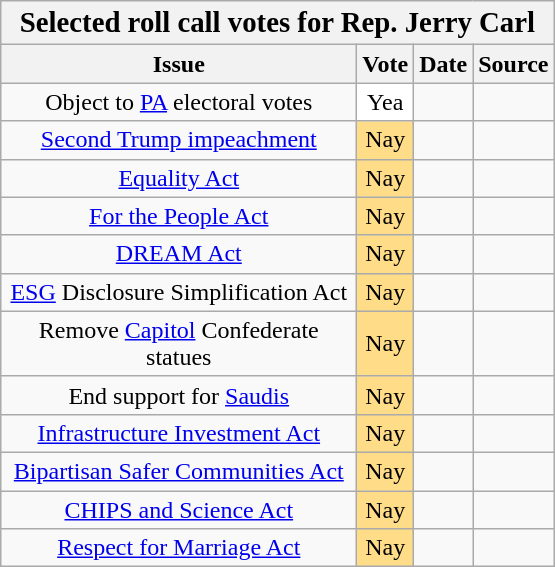<table class="wikitable floatright" style="text-align:center">
<tr>
<th colspan=5><big>Selected roll call votes for Rep. Jerry Carl</big></th>
</tr>
<tr>
<th scope="col" style="width: 230px;">Issue</th>
<th>Vote</th>
<th>Date</th>
<th>Source</th>
</tr>
<tr>
<td>Object to <a href='#'>PA</a> electoral votes</td>
<td style="background-color:#ffffff;">Yea</td>
<td></td>
<td></td>
</tr>
<tr>
<td><a href='#'>Second Trump impeachment</a></td>
<td style="background-color:#ffdd88;">Nay</td>
<td></td>
<td></td>
</tr>
<tr>
<td><a href='#'>Equality Act</a></td>
<td style="background-color:#ffdd88;">Nay</td>
<td></td>
<td></td>
</tr>
<tr>
<td><a href='#'>For the People Act</a></td>
<td style="background-color:#ffdd88;">Nay</td>
<td></td>
<td></td>
</tr>
<tr>
<td><a href='#'>DREAM Act</a></td>
<td style="background-color:#ffdd88;">Nay</td>
<td></td>
<td></td>
</tr>
<tr>
<td><a href='#'>ESG</a> Disclosure Simplification Act</td>
<td style="background-color:#ffdd88;">Nay</td>
<td></td>
<td></td>
</tr>
<tr>
<td>Remove <a href='#'>Capitol</a> Confederate statues</td>
<td style="background-color:#ffdd88;">Nay</td>
<td></td>
<td></td>
</tr>
<tr>
<td>End support for <a href='#'>Saudis</a></td>
<td style="background-color:#ffdd88;">Nay</td>
<td></td>
<td></td>
</tr>
<tr>
<td><a href='#'>Infrastructure Investment Act</a></td>
<td style="background-color:#ffdd88;">Nay</td>
<td></td>
<td></td>
</tr>
<tr>
<td><a href='#'>Bipartisan Safer Communities Act</a></td>
<td style="background-color:#ffdd88;">Nay</td>
<td></td>
<td></td>
</tr>
<tr>
<td><a href='#'>CHIPS and Science Act</a></td>
<td style="background-color:#ffdd88;">Nay</td>
<td></td>
<td></td>
</tr>
<tr>
<td><a href='#'>Respect for Marriage Act</a></td>
<td style="background-color:#ffdd88;">Nay</td>
<td></td>
<td></td>
</tr>
</table>
